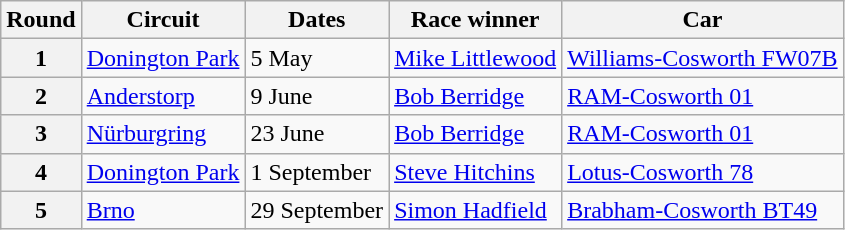<table class=wikitable>
<tr>
<th>Round</th>
<th>Circuit</th>
<th>Dates</th>
<th>Race winner</th>
<th>Car</th>
</tr>
<tr>
<th>1</th>
<td> <a href='#'>Donington Park</a></td>
<td>5 May</td>
<td> <a href='#'>Mike Littlewood</a></td>
<td><a href='#'>Williams-Cosworth FW07B</a></td>
</tr>
<tr>
<th>2</th>
<td> <a href='#'>Anderstorp</a></td>
<td>9 June</td>
<td> <a href='#'>Bob Berridge</a></td>
<td><a href='#'>RAM-Cosworth 01</a></td>
</tr>
<tr>
<th>3</th>
<td> <a href='#'>Nürburgring</a></td>
<td>23 June</td>
<td> <a href='#'>Bob Berridge</a></td>
<td><a href='#'>RAM-Cosworth 01</a></td>
</tr>
<tr>
<th>4</th>
<td> <a href='#'>Donington Park</a></td>
<td>1 September</td>
<td> <a href='#'>Steve Hitchins</a></td>
<td><a href='#'>Lotus-Cosworth 78</a></td>
</tr>
<tr>
<th>5</th>
<td> <a href='#'>Brno</a></td>
<td>29 September</td>
<td> <a href='#'>Simon Hadfield</a></td>
<td><a href='#'>Brabham-Cosworth BT49</a></td>
</tr>
</table>
